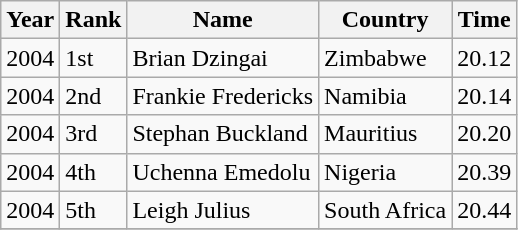<table class="wikitable">
<tr>
<th>Year</th>
<th>Rank</th>
<th>Name</th>
<th>Country</th>
<th>Time</th>
</tr>
<tr>
<td>2004</td>
<td>1st</td>
<td>Brian Dzingai</td>
<td>Zimbabwe</td>
<td>20.12</td>
</tr>
<tr>
<td>2004</td>
<td>2nd</td>
<td>Frankie Fredericks</td>
<td>Namibia</td>
<td>20.14</td>
</tr>
<tr>
<td>2004</td>
<td>3rd</td>
<td>Stephan Buckland</td>
<td>Mauritius</td>
<td>20.20</td>
</tr>
<tr>
<td>2004</td>
<td>4th</td>
<td>Uchenna Emedolu</td>
<td>Nigeria</td>
<td>20.39</td>
</tr>
<tr>
<td>2004</td>
<td>5th</td>
<td>Leigh Julius</td>
<td>South Africa</td>
<td>20.44</td>
</tr>
<tr>
</tr>
</table>
